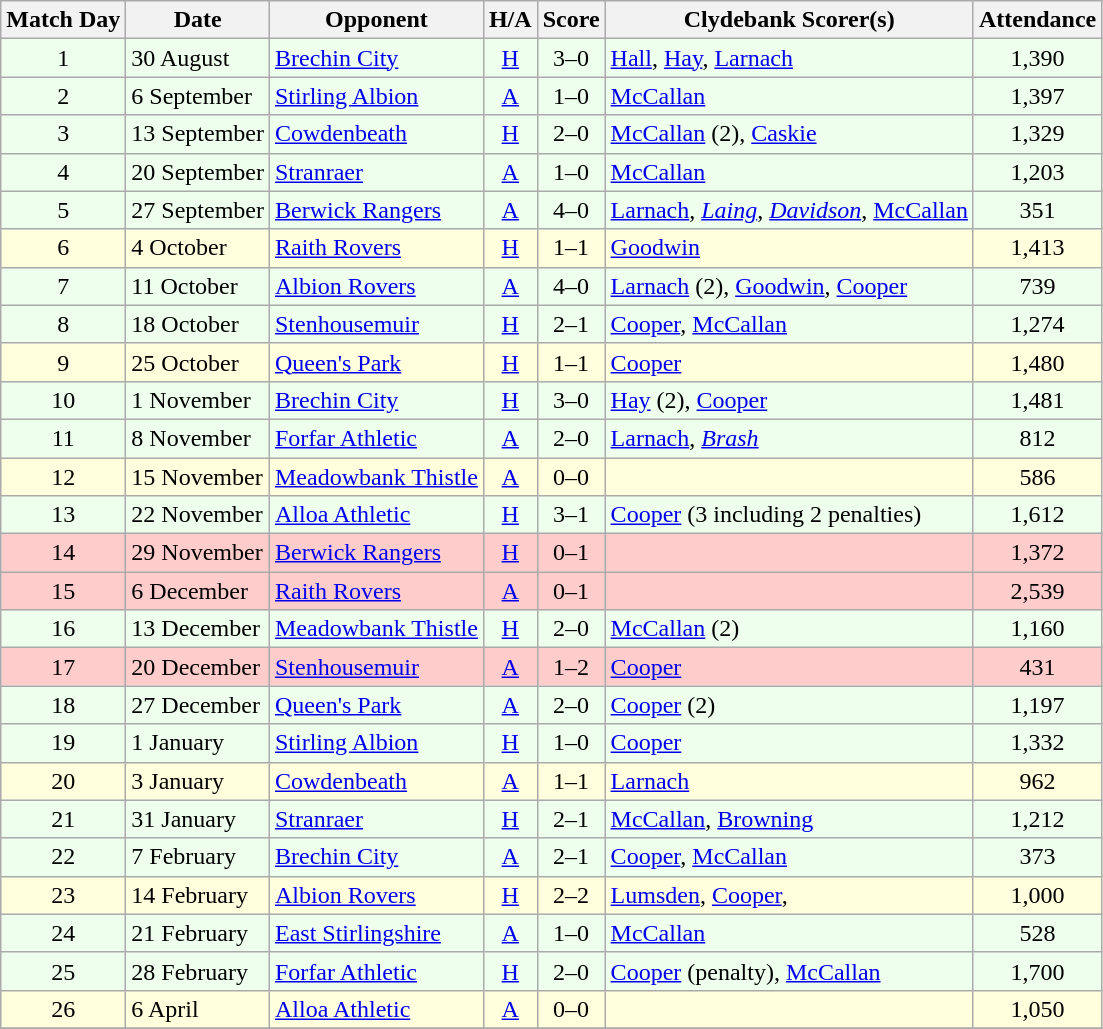<table class="wikitable" style="text-align:center">
<tr>
<th>Match Day</th>
<th>Date</th>
<th>Opponent</th>
<th>H/A</th>
<th>Score</th>
<th>Clydebank Scorer(s)</th>
<th>Attendance</th>
</tr>
<tr bgcolor=#EEFFEE>
<td>1</td>
<td align=left>30 August</td>
<td align=left><a href='#'>Brechin City</a></td>
<td><a href='#'>H</a></td>
<td>3–0</td>
<td align=left><a href='#'>Hall</a>, <a href='#'>Hay</a>, <a href='#'>Larnach</a></td>
<td>1,390</td>
</tr>
<tr bgcolor=#EEFFEE>
<td>2</td>
<td align=left>6 September</td>
<td align=left><a href='#'>Stirling Albion</a></td>
<td><a href='#'>A</a></td>
<td>1–0</td>
<td align=left><a href='#'>McCallan</a></td>
<td>1,397</td>
</tr>
<tr bgcolor=#EEFFEE>
<td>3</td>
<td align=left>13 September</td>
<td align=left><a href='#'>Cowdenbeath</a></td>
<td><a href='#'>H</a></td>
<td>2–0</td>
<td align=left><a href='#'>McCallan</a> (2), <a href='#'>Caskie</a></td>
<td>1,329</td>
</tr>
<tr bgcolor=#EEFFEE>
<td>4</td>
<td align=left>20 September</td>
<td align=left><a href='#'>Stranraer</a></td>
<td><a href='#'>A</a></td>
<td>1–0</td>
<td align=left><a href='#'>McCallan</a></td>
<td>1,203</td>
</tr>
<tr bgcolor=#EEFFEE>
<td>5</td>
<td align=left>27 September</td>
<td align=left><a href='#'>Berwick Rangers</a></td>
<td><a href='#'>A</a></td>
<td>4–0</td>
<td align=left><a href='#'>Larnach</a>, <em><a href='#'>Laing</a></em>, <em><a href='#'>Davidson</a></em>, <a href='#'>McCallan</a></td>
<td>351</td>
</tr>
<tr bgcolor=#FFFFDD>
<td>6</td>
<td align=left>4 October</td>
<td align=left><a href='#'>Raith Rovers</a></td>
<td><a href='#'>H</a></td>
<td>1–1</td>
<td align=left><a href='#'>Goodwin</a></td>
<td>1,413</td>
</tr>
<tr bgcolor=#EEFFEE>
<td>7</td>
<td align=left>11 October</td>
<td align=left><a href='#'>Albion Rovers</a></td>
<td><a href='#'>A</a></td>
<td>4–0</td>
<td align=left><a href='#'>Larnach</a> (2), <a href='#'>Goodwin</a>, <a href='#'>Cooper</a></td>
<td>739</td>
</tr>
<tr bgcolor=#EEFFEE>
<td>8</td>
<td align=left>18 October</td>
<td align=left><a href='#'>Stenhousemuir</a></td>
<td><a href='#'>H</a></td>
<td>2–1</td>
<td align=left><a href='#'>Cooper</a>, <a href='#'>McCallan</a></td>
<td>1,274</td>
</tr>
<tr bgcolor=#FFFFDD>
<td>9</td>
<td align=left>25 October</td>
<td align=left><a href='#'>Queen's Park</a></td>
<td><a href='#'>H</a></td>
<td>1–1</td>
<td align=left><a href='#'>Cooper</a></td>
<td>1,480</td>
</tr>
<tr bgcolor=#EEFFEE>
<td>10</td>
<td align=left>1 November</td>
<td align=left><a href='#'>Brechin City</a></td>
<td><a href='#'>H</a></td>
<td>3–0</td>
<td align=left><a href='#'>Hay</a> (2), <a href='#'>Cooper</a></td>
<td>1,481</td>
</tr>
<tr bgcolor=#EEFFEE>
<td>11</td>
<td align=left>8 November</td>
<td align=left><a href='#'>Forfar Athletic</a></td>
<td><a href='#'>A</a></td>
<td>2–0</td>
<td align=left><a href='#'>Larnach</a>, <em><a href='#'>Brash</a></em></td>
<td>812</td>
</tr>
<tr bgcolor=#FFFFDD>
<td>12</td>
<td align=left>15 November</td>
<td align=left><a href='#'>Meadowbank Thistle</a></td>
<td><a href='#'>A</a></td>
<td>0–0</td>
<td align=left></td>
<td>586</td>
</tr>
<tr bgcolor=#EEFFEE>
<td>13</td>
<td align=left>22 November</td>
<td align=left><a href='#'>Alloa Athletic</a></td>
<td><a href='#'>H</a></td>
<td>3–1</td>
<td align=left><a href='#'>Cooper</a> (3 including 2 penalties)</td>
<td>1,612</td>
</tr>
<tr bgcolor=#FFCCCC>
<td>14</td>
<td align=left>29 November</td>
<td align=left><a href='#'>Berwick Rangers</a></td>
<td><a href='#'>H</a></td>
<td>0–1</td>
<td align=left></td>
<td>1,372</td>
</tr>
<tr bgcolor=#FFCCCC>
<td>15</td>
<td align=left>6 December</td>
<td align=left><a href='#'>Raith Rovers</a></td>
<td><a href='#'>A</a></td>
<td>0–1</td>
<td align=left></td>
<td>2,539</td>
</tr>
<tr bgcolor=#EEFFEE>
<td>16</td>
<td align=left>13 December</td>
<td align=left><a href='#'>Meadowbank Thistle</a></td>
<td><a href='#'>H</a></td>
<td>2–0</td>
<td align=left><a href='#'>McCallan</a> (2)</td>
<td>1,160</td>
</tr>
<tr bgcolor=#FFCCCC>
<td>17</td>
<td align=left>20 December</td>
<td align=left><a href='#'>Stenhousemuir</a></td>
<td><a href='#'>A</a></td>
<td>1–2</td>
<td align=left><a href='#'>Cooper</a></td>
<td>431</td>
</tr>
<tr bgcolor=#EEFFEE>
<td>18</td>
<td align=left>27 December</td>
<td align=left><a href='#'>Queen's Park</a></td>
<td><a href='#'>A</a></td>
<td>2–0</td>
<td align=left><a href='#'>Cooper</a> (2)</td>
<td>1,197</td>
</tr>
<tr bgcolor=#EEFFEE>
<td>19</td>
<td align=left>1 January</td>
<td align=left><a href='#'>Stirling Albion</a></td>
<td><a href='#'>H</a></td>
<td>1–0</td>
<td align=left><a href='#'>Cooper</a></td>
<td>1,332</td>
</tr>
<tr bgcolor=#FFFFDD>
<td>20</td>
<td align=left>3 January</td>
<td align=left><a href='#'>Cowdenbeath</a></td>
<td><a href='#'>A</a></td>
<td>1–1</td>
<td align=left><a href='#'>Larnach</a></td>
<td>962</td>
</tr>
<tr bgcolor=#EEFFEE>
<td>21</td>
<td align=left>31 January</td>
<td align=left><a href='#'>Stranraer</a></td>
<td><a href='#'>H</a></td>
<td>2–1</td>
<td align=left><a href='#'>McCallan</a>, <a href='#'>Browning</a></td>
<td>1,212</td>
</tr>
<tr bgcolor=#EEFFEE>
<td>22</td>
<td align=left>7 February</td>
<td align=left><a href='#'>Brechin City</a></td>
<td><a href='#'>A</a></td>
<td>2–1</td>
<td align=left><a href='#'>Cooper</a>, <a href='#'>McCallan</a></td>
<td>373</td>
</tr>
<tr bgcolor=#FFFFDD>
<td>23</td>
<td align=left>14 February</td>
<td align=left><a href='#'>Albion Rovers</a></td>
<td><a href='#'>H</a></td>
<td>2–2</td>
<td align=left><a href='#'>Lumsden</a>, <a href='#'>Cooper</a>,</td>
<td>1,000</td>
</tr>
<tr bgcolor=#EEFFEE>
<td>24</td>
<td align=left>21 February</td>
<td align=left><a href='#'>East Stirlingshire</a></td>
<td><a href='#'>A</a></td>
<td>1–0</td>
<td align=left><a href='#'>McCallan</a></td>
<td>528</td>
</tr>
<tr bgcolor=#EEFFEE>
<td>25</td>
<td align=left>28 February</td>
<td align=left><a href='#'>Forfar Athletic</a></td>
<td><a href='#'>H</a></td>
<td>2–0</td>
<td align=left><a href='#'>Cooper</a> (penalty), <a href='#'>McCallan</a></td>
<td>1,700</td>
</tr>
<tr bgcolor=#FFFFDD>
<td>26</td>
<td align=left>6 April</td>
<td align=left><a href='#'>Alloa Athletic</a></td>
<td><a href='#'>A</a></td>
<td>0–0</td>
<td align=left></td>
<td>1,050</td>
</tr>
<tr>
</tr>
</table>
